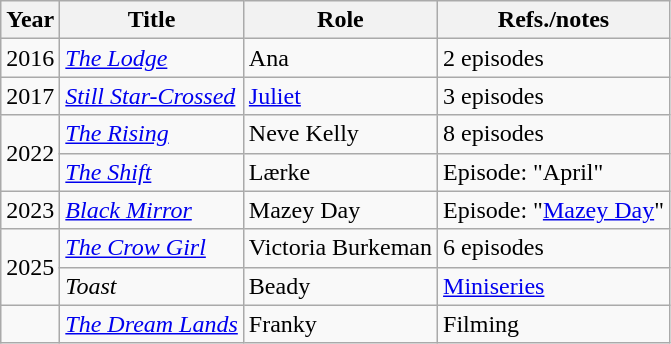<table class="wikitable sortable">
<tr>
<th>Year</th>
<th>Title</th>
<th>Role</th>
<th>Refs./notes</th>
</tr>
<tr>
<td>2016</td>
<td><em><a href='#'>The Lodge</a></em></td>
<td>Ana</td>
<td>2 episodes</td>
</tr>
<tr>
<td>2017</td>
<td><em><a href='#'>Still Star-Crossed</a></em></td>
<td><a href='#'>Juliet</a></td>
<td>3 episodes</td>
</tr>
<tr>
<td rowspan="2">2022</td>
<td><em><a href='#'>The Rising</a></em></td>
<td>Neve Kelly</td>
<td>8 episodes</td>
</tr>
<tr>
<td><em><a href='#'>The Shift</a></em></td>
<td>Lærke</td>
<td>Episode: "April"</td>
</tr>
<tr>
<td>2023</td>
<td><em><a href='#'>Black Mirror</a></em></td>
<td>Mazey Day</td>
<td>Episode: "<a href='#'>Mazey Day</a>"</td>
</tr>
<tr>
<td rowspan="2">2025</td>
<td><em><a href='#'>The Crow Girl</a></em></td>
<td>Victoria Burkeman</td>
<td>6 episodes</td>
</tr>
<tr>
<td><em>Toast</em></td>
<td>Beady</td>
<td><a href='#'>Miniseries</a></td>
</tr>
<tr>
<td></td>
<td><em><a href='#'>The Dream Lands</a></em></td>
<td>Franky</td>
<td>Filming</td>
</tr>
</table>
